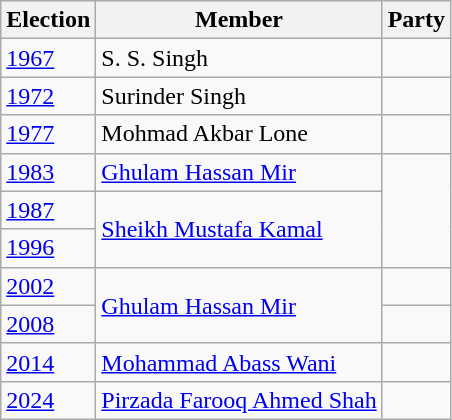<table class="wikitable sortable">
<tr>
<th>Election</th>
<th>Member</th>
<th colspan=2>Party</th>
</tr>
<tr>
<td><a href='#'>1967</a></td>
<td>S. S. Singh</td>
<td></td>
</tr>
<tr>
<td><a href='#'>1972</a></td>
<td>Surinder Singh</td>
<td></td>
</tr>
<tr>
<td><a href='#'>1977</a></td>
<td>Mohmad Akbar Lone</td>
<td></td>
</tr>
<tr>
<td><a href='#'>1983</a></td>
<td><a href='#'>Ghulam Hassan Mir</a></td>
</tr>
<tr>
<td><a href='#'>1987</a></td>
<td rowspan=2><a href='#'>Sheikh Mustafa Kamal</a></td>
</tr>
<tr>
<td><a href='#'>1996</a></td>
</tr>
<tr>
<td><a href='#'>2002</a></td>
<td rowspan=2><a href='#'>Ghulam Hassan Mir</a></td>
<td></td>
</tr>
<tr>
<td><a href='#'>2008</a></td>
<td></td>
</tr>
<tr>
<td><a href='#'>2014</a></td>
<td><a href='#'>Mohammad Abass Wani</a></td>
<td></td>
</tr>
<tr>
<td><a href='#'>2024</a></td>
<td><a href='#'>Pirzada Farooq Ahmed Shah</a></td>
<td></td>
</tr>
</table>
